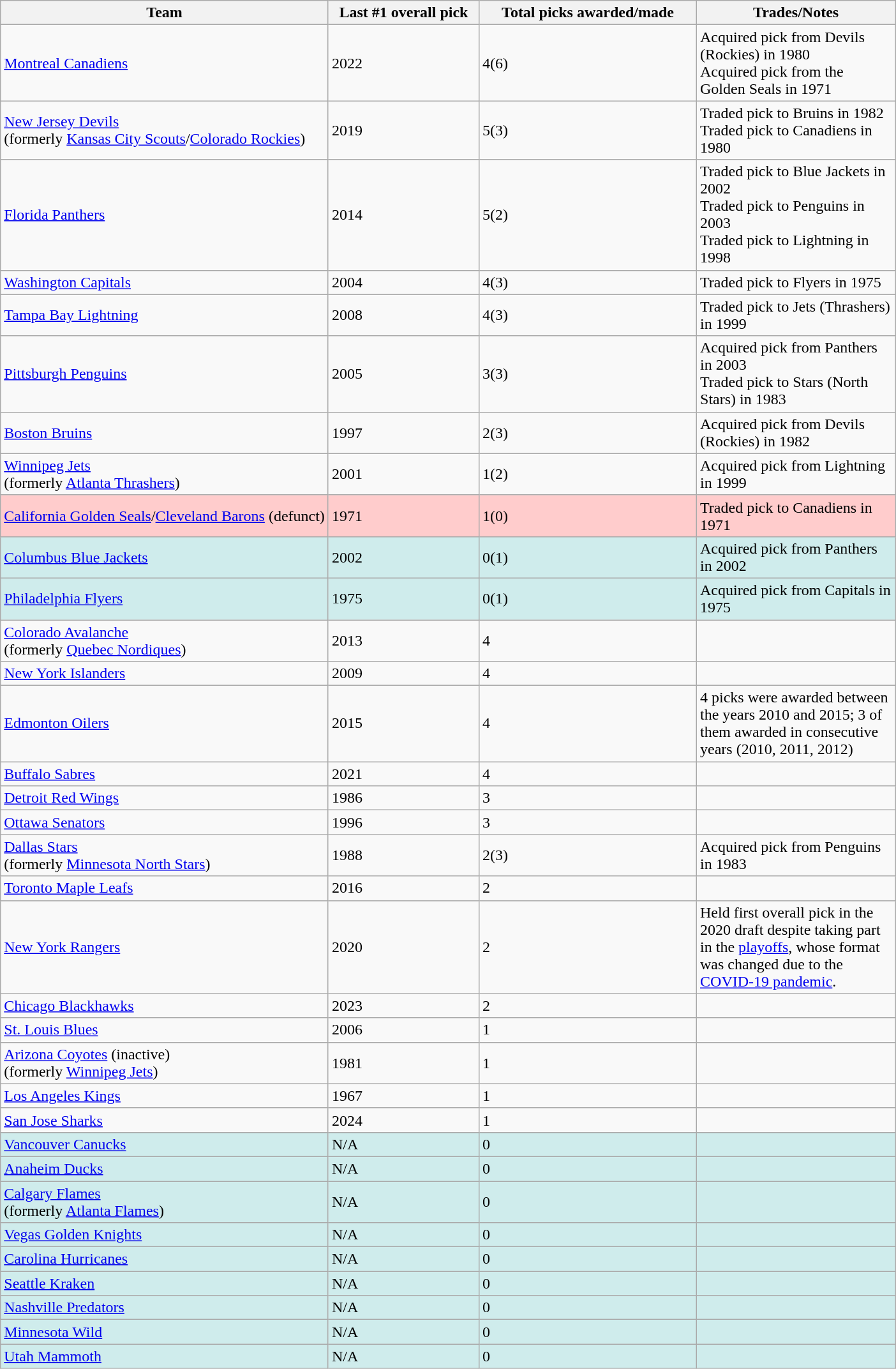<table class="wikitable sortable">
<tr>
<th>Team</th>
<th width=150px>Last #1 overall pick</th>
<th width=220px>Total picks awarded/made</th>
<th width=200px>Trades/Notes</th>
</tr>
<tr>
<td><a href='#'>Montreal Canadiens</a></td>
<td>2022</td>
<td>4(6)</td>
<td>Acquired pick from Devils (Rockies) in 1980 <br> Acquired pick from the Golden Seals in 1971</td>
</tr>
<tr>
<td><a href='#'>New Jersey Devils</a> <br> (formerly <a href='#'>Kansas City Scouts</a>/<a href='#'>Colorado Rockies</a>)</td>
<td>2019</td>
<td>5(3)</td>
<td>Traded pick to Bruins in 1982<br>Traded pick to Canadiens in 1980</td>
</tr>
<tr>
<td><a href='#'>Florida Panthers</a></td>
<td>2014</td>
<td>5(2)</td>
<td>Traded pick to Blue Jackets in 2002 <br> Traded pick to Penguins in 2003 <br> Traded pick to Lightning in 1998</td>
</tr>
<tr>
<td><a href='#'>Washington Capitals</a></td>
<td>2004</td>
<td>4(3)</td>
<td>Traded pick to Flyers in 1975</td>
</tr>
<tr>
<td><a href='#'>Tampa Bay Lightning</a></td>
<td>2008</td>
<td>4(3)</td>
<td>Traded pick to Jets (Thrashers) in  1999</td>
</tr>
<tr>
<td><a href='#'>Pittsburgh Penguins</a></td>
<td>2005</td>
<td>3(3)</td>
<td>Acquired pick from Panthers in 2003<br>Traded pick to Stars (North Stars) in 1983</td>
</tr>
<tr>
<td><a href='#'>Boston Bruins</a></td>
<td>1997</td>
<td>2(3)</td>
<td>Acquired pick from Devils  (Rockies) in 1982</td>
</tr>
<tr>
<td><a href='#'>Winnipeg Jets</a> <br> (formerly <a href='#'>Atlanta Thrashers</a>)</td>
<td>2001</td>
<td>1(2)</td>
<td>Acquired pick from Lightning in 1999</td>
</tr>
<tr bgcolor="#ffcccc">
<td><a href='#'>California Golden Seals</a>/<a href='#'>Cleveland Barons</a> (defunct)</td>
<td>1971</td>
<td>1(0)</td>
<td>Traded pick to Canadiens in 1971</td>
</tr>
<tr bgcolor="#CFECEC">
<td><a href='#'>Columbus Blue Jackets</a></td>
<td>2002</td>
<td>0(1)</td>
<td>Acquired pick from Panthers in  2002</td>
</tr>
<tr bgcolor="#CFECEC">
<td><a href='#'>Philadelphia Flyers</a></td>
<td>1975</td>
<td>0(1)</td>
<td>Acquired pick from Capitals in  1975</td>
</tr>
<tr>
<td><a href='#'>Colorado Avalanche</a> <br> (formerly <a href='#'>Quebec Nordiques</a>)</td>
<td>2013</td>
<td>4</td>
<td></td>
</tr>
<tr>
<td><a href='#'>New York Islanders</a></td>
<td>2009</td>
<td>4</td>
<td></td>
</tr>
<tr>
<td><a href='#'>Edmonton Oilers</a></td>
<td>2015</td>
<td>4</td>
<td>4 picks were awarded between the years 2010 and 2015; 3 of them awarded in consecutive years (2010, 2011, 2012)</td>
</tr>
<tr>
<td><a href='#'>Buffalo Sabres</a></td>
<td>2021</td>
<td>4</td>
<td></td>
</tr>
<tr>
<td><a href='#'>Detroit Red Wings</a></td>
<td>1986</td>
<td>3</td>
<td></td>
</tr>
<tr>
<td><a href='#'>Ottawa Senators</a></td>
<td>1996</td>
<td>3</td>
<td></td>
</tr>
<tr>
<td><a href='#'>Dallas Stars</a> <br> (formerly <a href='#'>Minnesota North Stars</a>)</td>
<td>1988</td>
<td>2(3)</td>
<td>Acquired pick from Penguins in 1983</td>
</tr>
<tr>
<td><a href='#'>Toronto Maple Leafs</a></td>
<td>2016</td>
<td>2</td>
<td></td>
</tr>
<tr>
<td><a href='#'>New York Rangers</a></td>
<td>2020</td>
<td>2</td>
<td>Held first overall pick in the 2020 draft despite taking part in the <a href='#'>playoffs</a>, whose format was changed due to the <a href='#'>COVID-19 pandemic</a>.</td>
</tr>
<tr>
<td><a href='#'>Chicago Blackhawks</a></td>
<td>2023</td>
<td>2</td>
<td></td>
</tr>
<tr>
<td><a href='#'>St. Louis Blues</a></td>
<td>2006</td>
<td>1</td>
<td></td>
</tr>
<tr>
<td><a href='#'>Arizona Coyotes</a> (inactive) <br> (formerly <a href='#'>Winnipeg Jets</a>)</td>
<td>1981</td>
<td>1</td>
<td></td>
</tr>
<tr>
<td><a href='#'>Los Angeles Kings</a></td>
<td>1967</td>
<td>1</td>
<td></td>
</tr>
<tr>
<td><a href='#'>San Jose Sharks</a></td>
<td>2024</td>
<td>1</td>
<td></td>
</tr>
<tr bgcolor="#CFECEC">
<td><a href='#'>Vancouver Canucks</a></td>
<td>N/A</td>
<td>0</td>
<td></td>
</tr>
<tr bgcolor="#CFECEC">
<td><a href='#'>Anaheim Ducks</a></td>
<td>N/A</td>
<td>0</td>
<td></td>
</tr>
<tr bgcolor="#CFECEC">
<td><a href='#'>Calgary Flames</a> <br> (formerly <a href='#'>Atlanta Flames</a>)</td>
<td>N/A</td>
<td>0</td>
<td></td>
</tr>
<tr bgcolor="#CFECEC">
<td><a href='#'>Vegas Golden Knights</a></td>
<td>N/A</td>
<td>0</td>
<td></td>
</tr>
<tr bgcolor="#CFECEC">
<td><a href='#'>Carolina Hurricanes</a></td>
<td>N/A</td>
<td>0</td>
<td></td>
</tr>
<tr bgcolor="#CFECEC">
<td><a href='#'>Seattle Kraken</a></td>
<td>N/A</td>
<td>0</td>
<td></td>
</tr>
<tr bgcolor="#CFECEC">
<td><a href='#'>Nashville Predators</a></td>
<td>N/A</td>
<td>0</td>
<td></td>
</tr>
<tr bgcolor="#CFECEC">
<td><a href='#'>Minnesota Wild</a></td>
<td>N/A</td>
<td>0</td>
<td></td>
</tr>
<tr bgcolor="#CFECEC">
<td><a href='#'>Utah Mammoth</a></td>
<td>N/A</td>
<td>0</td>
<td></td>
</tr>
</table>
